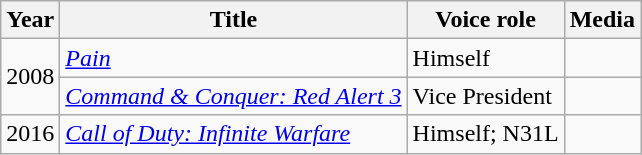<table class="wikitable sortable">
<tr>
<th>Year</th>
<th>Title</th>
<th>Voice role</th>
<th>Media</th>
</tr>
<tr>
<td rowspan="2">2008</td>
<td><em><a href='#'>Pain</a></em></td>
<td>Himself</td>
<td></td>
</tr>
<tr>
<td><em><a href='#'>Command & Conquer: Red Alert 3</a></em></td>
<td>Vice President</td>
<td></td>
</tr>
<tr>
<td>2016</td>
<td><em><a href='#'>Call of Duty: Infinite Warfare</a></em></td>
<td>Himself; N31L</td>
<td></td>
</tr>
</table>
